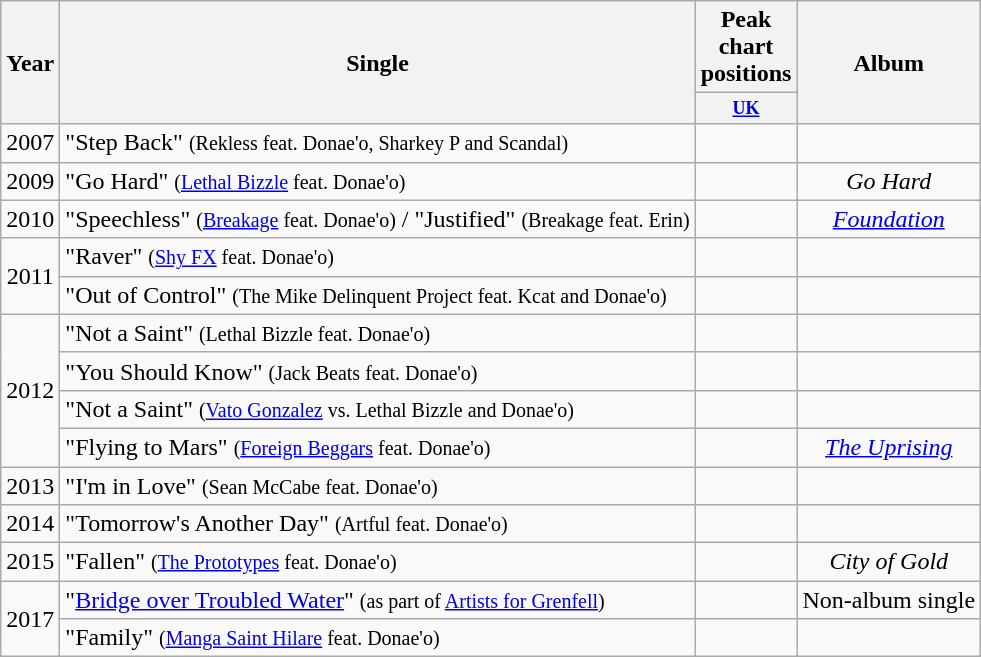<table class="wikitable" style="text-align:center;">
<tr>
<th rowspan="2">Year</th>
<th rowspan="2">Single</th>
<th>Peak chart positions</th>
<th rowspan="2">Album</th>
</tr>
<tr>
<th style="width:3em;font-size:75%"><a href='#'>UK</a></th>
</tr>
<tr>
<td>2007</td>
<td align="left">"Step Back" <small>(Rekless feat. Donae'o, Sharkey P and Scandal)</small></td>
<td></td>
<td></td>
</tr>
<tr>
<td>2009</td>
<td align="left">"Go Hard" <small>(<a href='#'>Lethal Bizzle</a> feat. Donae'o)</small></td>
<td></td>
<td><em>Go Hard</em></td>
</tr>
<tr>
<td>2010</td>
<td align="left">"Speechless" <small>(<a href='#'>Breakage</a> feat. Donae'o)</small> / "Justified" <small>(Breakage feat. Erin)</small></td>
<td></td>
<td><em><a href='#'>Foundation</a></em></td>
</tr>
<tr>
<td rowspan="2">2011</td>
<td align="left">"Raver" <small>(<a href='#'>Shy FX</a> feat. Donae'o)</small></td>
<td></td>
<td></td>
</tr>
<tr>
<td align="left">"Out of Control" <small>(The Mike Delinquent Project feat. Kcat and Donae'o)</small></td>
<td></td>
<td></td>
</tr>
<tr>
<td rowspan="4">2012</td>
<td align="left">"Not a Saint" <small>(Lethal Bizzle feat. Donae'o)</small></td>
<td></td>
<td></td>
</tr>
<tr>
<td align="left">"You Should Know" <small>(Jack Beats feat. Donae'o)</small></td>
<td></td>
<td></td>
</tr>
<tr>
<td align="left">"Not a Saint" <small>(<a href='#'>Vato Gonzalez</a> vs. Lethal Bizzle and Donae'o)</small></td>
<td></td>
<td></td>
</tr>
<tr>
<td align="left">"Flying to Mars" <small>(<a href='#'>Foreign Beggars</a> feat. Donae'o)</small></td>
<td></td>
<td><em><a href='#'>The Uprising</a></em></td>
</tr>
<tr>
<td>2013</td>
<td align="left">"I'm in Love" <small>(Sean McCabe feat. Donae'o)</small></td>
<td></td>
<td></td>
</tr>
<tr>
<td>2014</td>
<td align="left">"Tomorrow's Another Day" <small>(Artful feat. Donae'o)</small></td>
<td></td>
<td></td>
</tr>
<tr>
<td>2015</td>
<td align="left">"Fallen" <small>(<a href='#'>The Prototypes</a> feat. Donae'o)</small></td>
<td></td>
<td><em>City of Gold</em></td>
</tr>
<tr>
<td rowspan="2">2017</td>
<td align="left">"<a href='#'>Bridge over Troubled Water</a>" <small>(as part of <a href='#'>Artists for Grenfell</a>)</small></td>
<td></td>
<td>Non-album single</td>
</tr>
<tr>
<td align="left">"Family" <small>(<a href='#'>Manga Saint Hilare</a> feat. Donae'o)</small></td>
<td></td>
<td></td>
</tr>
</table>
